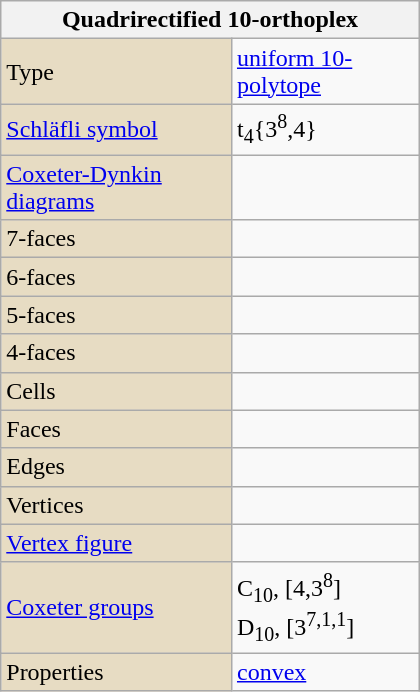<table class="wikitable" align="right" style="margin-left:10px" width="280">
<tr>
<th bgcolor=#e7dcc3 colspan=2>Quadrirectified 10-orthoplex</th>
</tr>
<tr>
<td bgcolor=#e7dcc3>Type</td>
<td><a href='#'>uniform 10-polytope</a></td>
</tr>
<tr>
<td bgcolor=#e7dcc3><a href='#'>Schläfli symbol</a></td>
<td>t<sub>4</sub>{3<sup>8</sup>,4}</td>
</tr>
<tr>
<td bgcolor=#e7dcc3><a href='#'>Coxeter-Dynkin diagrams</a></td>
<td><br></td>
</tr>
<tr>
<td bgcolor=#e7dcc3>7-faces</td>
<td></td>
</tr>
<tr>
<td bgcolor=#e7dcc3>6-faces</td>
<td></td>
</tr>
<tr>
<td bgcolor=#e7dcc3>5-faces</td>
<td></td>
</tr>
<tr>
<td bgcolor=#e7dcc3>4-faces</td>
<td></td>
</tr>
<tr>
<td bgcolor=#e7dcc3>Cells</td>
<td></td>
</tr>
<tr>
<td bgcolor=#e7dcc3>Faces</td>
<td></td>
</tr>
<tr>
<td bgcolor=#e7dcc3>Edges</td>
<td></td>
</tr>
<tr>
<td bgcolor=#e7dcc3>Vertices</td>
<td></td>
</tr>
<tr>
<td bgcolor=#e7dcc3><a href='#'>Vertex figure</a></td>
<td></td>
</tr>
<tr>
<td bgcolor=#e7dcc3><a href='#'>Coxeter groups</a></td>
<td>C<sub>10</sub>, [4,3<sup>8</sup>]<br>D<sub>10</sub>, [3<sup>7,1,1</sup>]</td>
</tr>
<tr>
<td bgcolor=#e7dcc3>Properties</td>
<td><a href='#'>convex</a></td>
</tr>
</table>
